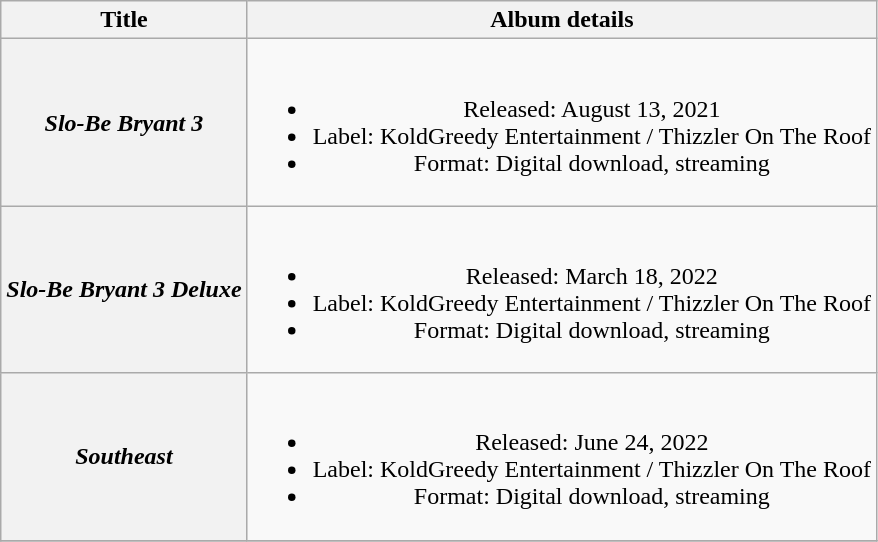<table class="wikitable plainrowheaders" style="text-align:center;">
<tr>
<th>Title</th>
<th>Album details</th>
</tr>
<tr>
<th scope="row"><em>Slo-Be Bryant 3</em></th>
<td><br><ul><li>Released: August 13, 2021</li><li>Label: KoldGreedy Entertainment / Thizzler On The Roof</li><li>Format: Digital download, streaming</li></ul></td>
</tr>
<tr>
<th scope="row"><em>Slo-Be Bryant 3 Deluxe</em></th>
<td><br><ul><li>Released: March 18, 2022</li><li>Label: KoldGreedy Entertainment / Thizzler On The Roof</li><li>Format: Digital download, streaming</li></ul></td>
</tr>
<tr>
<th scope="row"><em>Southeast</em></th>
<td><br><ul><li>Released: June 24, 2022</li><li>Label: KoldGreedy Entertainment / Thizzler On The Roof</li><li>Format: Digital download, streaming</li></ul></td>
</tr>
<tr>
</tr>
</table>
